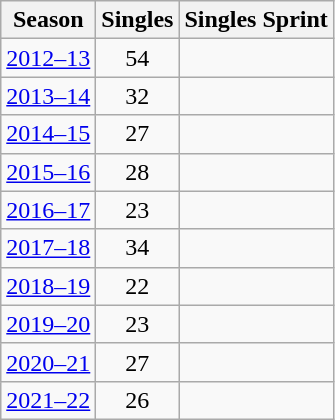<table class="wikitable sortable" style="text-align:center;">
<tr>
<th>Season</th>
<th>Singles</th>
<th>Singles Sprint</th>
</tr>
<tr>
<td><a href='#'>2012–13</a></td>
<td>54</td>
<td></td>
</tr>
<tr>
<td><a href='#'>2013–14</a></td>
<td>32</td>
<td></td>
</tr>
<tr>
<td><a href='#'>2014–15</a></td>
<td>27</td>
<td></td>
</tr>
<tr>
<td><a href='#'>2015–16</a></td>
<td>28</td>
<td></td>
</tr>
<tr>
<td><a href='#'>2016–17</a></td>
<td>23</td>
<td></td>
</tr>
<tr>
<td><a href='#'>2017–18</a></td>
<td>34</td>
<td></td>
</tr>
<tr>
<td><a href='#'>2018–19</a></td>
<td>22</td>
<td></td>
</tr>
<tr>
<td><a href='#'>2019–20</a></td>
<td>23</td>
<td></td>
</tr>
<tr>
<td><a href='#'>2020–21</a></td>
<td>27</td>
<td></td>
</tr>
<tr>
<td><a href='#'>2021–22</a></td>
<td>26</td>
<td></td>
</tr>
</table>
